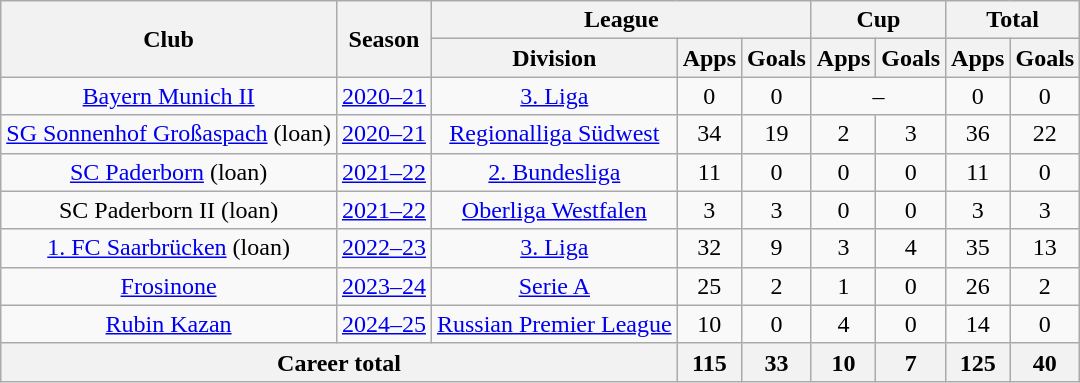<table class="wikitable" style="text-align:center">
<tr>
<th rowspan="2">Club</th>
<th rowspan="2">Season</th>
<th colspan="3">League</th>
<th colspan="2">Cup</th>
<th colspan="2">Total</th>
</tr>
<tr>
<th>Division</th>
<th>Apps</th>
<th>Goals</th>
<th>Apps</th>
<th>Goals</th>
<th>Apps</th>
<th>Goals</th>
</tr>
<tr>
<td><a href='#'>Bayern Munich II</a></td>
<td><a href='#'>2020–21</a></td>
<td><a href='#'>3. Liga</a></td>
<td>0</td>
<td>0</td>
<td colspan="2">–</td>
<td>0</td>
<td>0</td>
</tr>
<tr>
<td><a href='#'>SG Sonnenhof Großaspach</a> (loan)</td>
<td><a href='#'>2020–21</a></td>
<td><a href='#'>Regionalliga Südwest</a></td>
<td>34</td>
<td>19</td>
<td>2</td>
<td>3</td>
<td>36</td>
<td>22</td>
</tr>
<tr>
<td><a href='#'>SC Paderborn</a> (loan)</td>
<td><a href='#'>2021–22</a></td>
<td><a href='#'>2. Bundesliga</a></td>
<td>11</td>
<td>0</td>
<td>0</td>
<td>0</td>
<td>11</td>
<td>0</td>
</tr>
<tr>
<td>SC Paderborn II (loan)</td>
<td><a href='#'>2021–22</a></td>
<td><a href='#'>Oberliga Westfalen</a></td>
<td>3</td>
<td>3</td>
<td>0</td>
<td>0</td>
<td>3</td>
<td>3</td>
</tr>
<tr>
<td><a href='#'>1. FC Saarbrücken</a> (loan)</td>
<td><a href='#'>2022–23</a></td>
<td><a href='#'>3. Liga</a></td>
<td>32</td>
<td>9</td>
<td>3</td>
<td>4</td>
<td>35</td>
<td>13</td>
</tr>
<tr>
<td><a href='#'>Frosinone</a></td>
<td><a href='#'>2023–24</a></td>
<td><a href='#'>Serie A</a></td>
<td>25</td>
<td>2</td>
<td>1</td>
<td>0</td>
<td>26</td>
<td>2</td>
</tr>
<tr>
<td><a href='#'>Rubin Kazan</a></td>
<td><a href='#'>2024–25</a></td>
<td><a href='#'>Russian Premier League</a></td>
<td>10</td>
<td>0</td>
<td>4</td>
<td>0</td>
<td>14</td>
<td>0</td>
</tr>
<tr>
<th colspan="3">Career total</th>
<th>115</th>
<th>33</th>
<th>10</th>
<th>7</th>
<th>125</th>
<th>40</th>
</tr>
</table>
